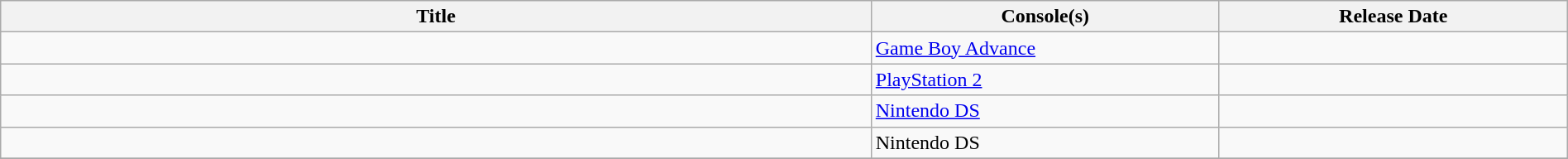<table class="wikitable sortable" style="width: 100%;">
<tr>
<th width="20%" align="left">Title</th>
<th width="8%" align="left">Console(s)</th>
<th width="8%" align="left">Release Date</th>
</tr>
<tr>
<td></td>
<td><a href='#'>Game Boy Advance</a></td>
<td></td>
</tr>
<tr>
<td></td>
<td><a href='#'>PlayStation 2</a></td>
<td></td>
</tr>
<tr>
<td></td>
<td><a href='#'>Nintendo DS</a></td>
<td></td>
</tr>
<tr>
<td></td>
<td>Nintendo DS</td>
<td></td>
</tr>
<tr>
</tr>
</table>
